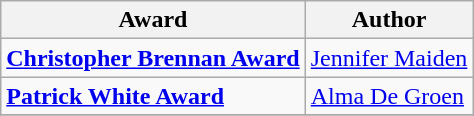<table class="wikitable">
<tr>
<th>Award</th>
<th>Author</th>
</tr>
<tr>
<td><strong><a href='#'>Christopher Brennan Award</a></strong></td>
<td><a href='#'>Jennifer Maiden</a></td>
</tr>
<tr>
<td><strong><a href='#'>Patrick White Award</a></strong></td>
<td><a href='#'>Alma De Groen</a></td>
</tr>
<tr>
</tr>
</table>
